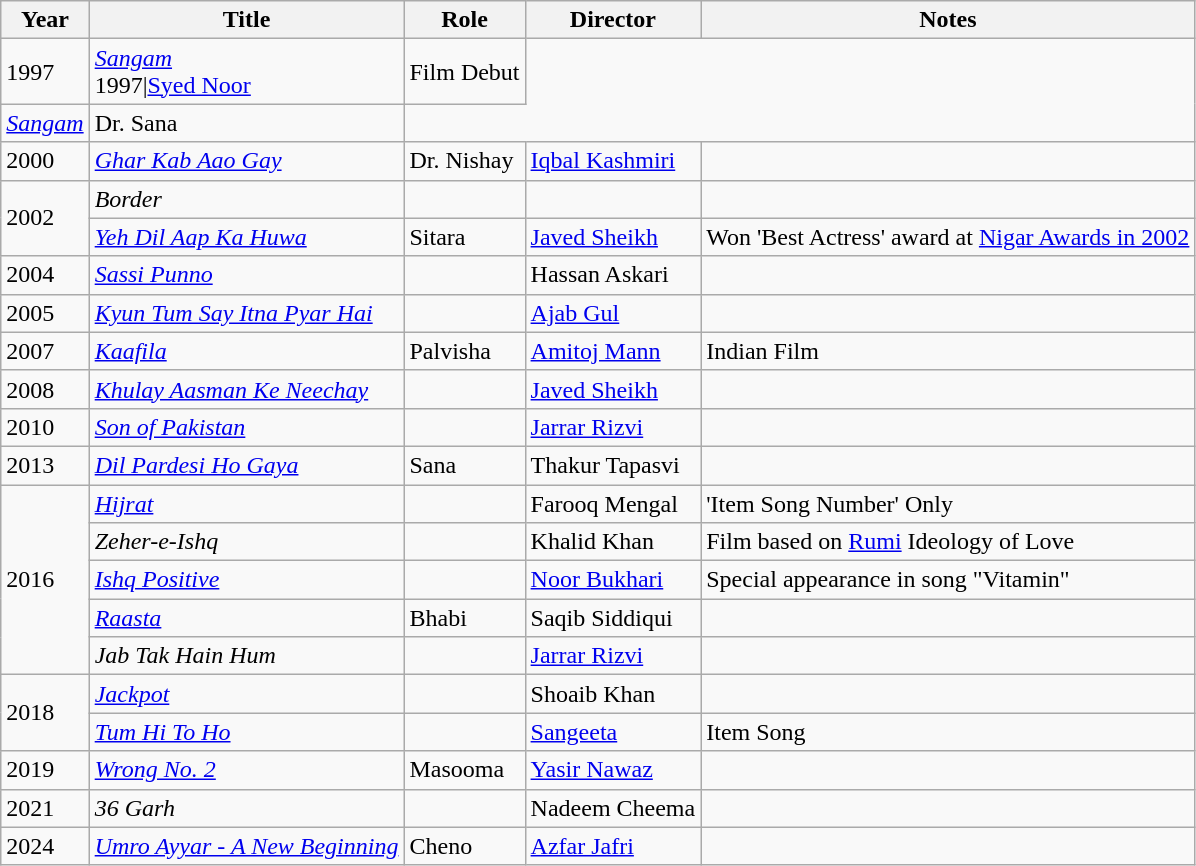<table class="wikitable">
<tr>
<th>Year</th>
<th>Title</th>
<th>Role</th>
<th>Director</th>
<th>Notes</th>
</tr>
<tr>
<td>1997</td>
<td><em><a href='#'>Sangam</a></em><br>1997|<a href='#'>Syed Noor</a></td>
<td>Film Debut</td>
</tr>
<tr>
<td><em><a href='#'>Sangam</a></em></td>
<td>Dr. Sana</td>
</tr>
<tr>
<td>2000</td>
<td><em><a href='#'>Ghar Kab Aao Gay</a></em></td>
<td>Dr. Nishay</td>
<td><a href='#'>Iqbal Kashmiri</a></td>
<td></td>
</tr>
<tr>
<td rowspan="2">2002</td>
<td><em>Border</em></td>
<td></td>
<td></td>
<td></td>
</tr>
<tr>
<td><em><a href='#'>Yeh Dil Aap Ka Huwa</a></em></td>
<td>Sitara</td>
<td><a href='#'>Javed Sheikh</a></td>
<td>Won 'Best Actress' award at <a href='#'>Nigar Awards in 2002</a></td>
</tr>
<tr>
<td>2004</td>
<td><em><a href='#'>Sassi Punno</a></em></td>
<td></td>
<td>Hassan Askari</td>
<td></td>
</tr>
<tr>
<td>2005</td>
<td><em><a href='#'>Kyun Tum Say Itna Pyar Hai</a></em></td>
<td></td>
<td><a href='#'>Ajab Gul</a></td>
<td></td>
</tr>
<tr>
<td>2007</td>
<td><em><a href='#'>Kaafila</a></em></td>
<td>Palvisha</td>
<td><a href='#'>Amitoj Mann</a></td>
<td>Indian Film</td>
</tr>
<tr>
<td>2008</td>
<td><em><a href='#'>Khulay Aasman Ke Neechay</a></em></td>
<td></td>
<td><a href='#'>Javed Sheikh</a></td>
<td></td>
</tr>
<tr>
<td>2010</td>
<td><em><a href='#'>Son of Pakistan</a></em></td>
<td></td>
<td><a href='#'>Jarrar Rizvi</a></td>
<td></td>
</tr>
<tr>
<td>2013</td>
<td><em><a href='#'>Dil Pardesi Ho Gaya</a></em></td>
<td>Sana</td>
<td>Thakur Tapasvi</td>
<td></td>
</tr>
<tr>
<td rowspan="5">2016</td>
<td><em><a href='#'>Hijrat</a></em></td>
<td></td>
<td>Farooq Mengal</td>
<td>'Item Song Number' Only</td>
</tr>
<tr>
<td><em>Zeher-e-Ishq</em></td>
<td></td>
<td>Khalid Khan</td>
<td>Film based on <a href='#'>Rumi</a> Ideology of Love</td>
</tr>
<tr>
<td><em><a href='#'>Ishq Positive</a></em></td>
<td></td>
<td><a href='#'>Noor Bukhari</a></td>
<td>Special appearance in song "Vitamin"</td>
</tr>
<tr>
<td><em><a href='#'>Raasta</a></em></td>
<td>Bhabi</td>
<td>Saqib Siddiqui</td>
<td></td>
</tr>
<tr>
<td><em>Jab Tak Hain Hum</em></td>
<td></td>
<td><a href='#'>Jarrar Rizvi</a></td>
<td></td>
</tr>
<tr>
<td rowspan="2">2018</td>
<td><em><a href='#'>Jackpot</a></em></td>
<td></td>
<td>Shoaib Khan</td>
<td></td>
</tr>
<tr>
<td><em><a href='#'>Tum Hi To Ho</a></em></td>
<td></td>
<td><a href='#'>Sangeeta</a></td>
<td>Item Song</td>
</tr>
<tr>
<td>2019</td>
<td><em><a href='#'>Wrong No. 2</a></em></td>
<td>Masooma</td>
<td><a href='#'>Yasir Nawaz</a></td>
<td></td>
</tr>
<tr>
<td>2021</td>
<td><em>36 Garh</em></td>
<td></td>
<td>Nadeem Cheema</td>
<td></td>
</tr>
<tr>
<td>2024</td>
<td><em><a href='#'>Umro Ayyar - A New Beginning</a></em></td>
<td>Cheno</td>
<td><a href='#'>Azfar Jafri</a></td>
<td></td>
</tr>
</table>
